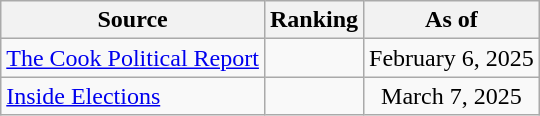<table class="wikitable" style="text-align:center">
<tr>
<th>Source</th>
<th>Ranking</th>
<th>As of</th>
</tr>
<tr>
<td align=left><a href='#'>The Cook Political Report</a></td>
<td></td>
<td>February 6, 2025</td>
</tr>
<tr>
<td align=left><a href='#'>Inside Elections</a></td>
<td></td>
<td>March 7, 2025</td>
</tr>
</table>
